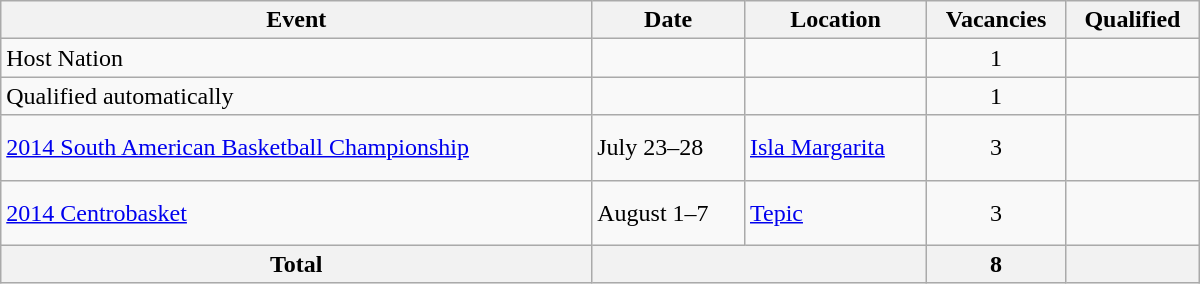<table class="wikitable" width=800>
<tr>
<th>Event</th>
<th>Date</th>
<th>Location</th>
<th>Vacancies</th>
<th>Qualified</th>
</tr>
<tr>
<td>Host Nation</td>
<td></td>
<td></td>
<td align=center>1</td>
<td></td>
</tr>
<tr>
<td>Qualified automatically</td>
<td></td>
<td></td>
<td align=center>1</td>
<td></td>
</tr>
<tr>
<td><a href='#'>2014 South American Basketball Championship</a></td>
<td>July 23–28</td>
<td> <a href='#'>Isla Margarita</a></td>
<td align=center>3</td>
<td><br><br></td>
</tr>
<tr>
<td><a href='#'>2014 Centrobasket</a></td>
<td>August 1–7</td>
<td> <a href='#'>Tepic</a></td>
<td align=center>3</td>
<td><br><br></td>
</tr>
<tr>
<th>Total</th>
<th colspan="2"></th>
<th>8</th>
<th></th>
</tr>
</table>
